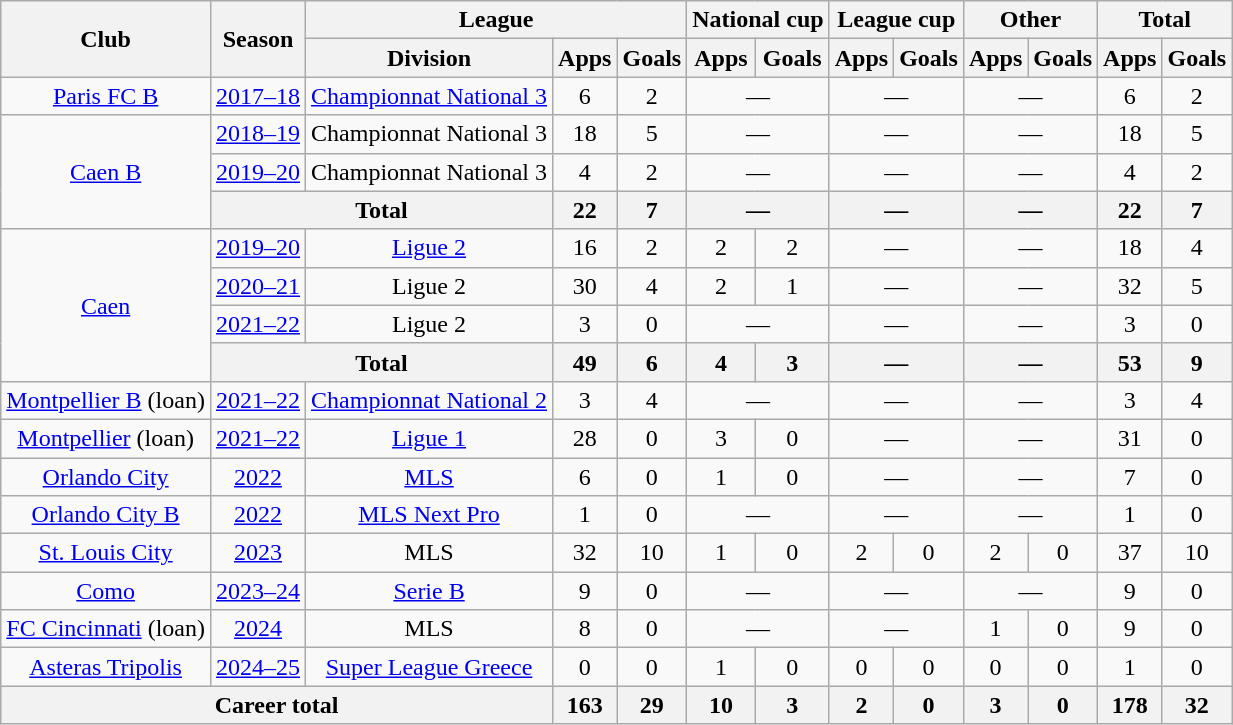<table class="wikitable" style="text-align:center">
<tr>
<th rowspan="2">Club</th>
<th rowspan="2">Season</th>
<th colspan="3">League</th>
<th colspan="2">National cup</th>
<th colspan="2">League cup</th>
<th colspan="2">Other</th>
<th colspan="2">Total</th>
</tr>
<tr>
<th>Division</th>
<th>Apps</th>
<th>Goals</th>
<th>Apps</th>
<th>Goals</th>
<th>Apps</th>
<th>Goals</th>
<th>Apps</th>
<th>Goals</th>
<th>Apps</th>
<th>Goals</th>
</tr>
<tr>
<td><a href='#'>Paris FC B</a></td>
<td><a href='#'>2017–18</a></td>
<td><a href='#'>Championnat National 3</a></td>
<td>6</td>
<td>2</td>
<td colspan="2">—</td>
<td colspan="2">—</td>
<td colspan="2">—</td>
<td>6</td>
<td>2</td>
</tr>
<tr>
<td rowspan="3"><a href='#'>Caen B</a></td>
<td><a href='#'>2018–19</a></td>
<td>Championnat National 3</td>
<td>18</td>
<td>5</td>
<td colspan="2">—</td>
<td colspan="2">—</td>
<td colspan="2">—</td>
<td>18</td>
<td>5</td>
</tr>
<tr>
<td><a href='#'>2019–20</a></td>
<td>Championnat National 3</td>
<td>4</td>
<td>2</td>
<td colspan="2">—</td>
<td colspan="2">—</td>
<td colspan="2">—</td>
<td>4</td>
<td>2</td>
</tr>
<tr>
<th colspan="2">Total</th>
<th>22</th>
<th>7</th>
<th colspan="2">—</th>
<th colspan="2">—</th>
<th colspan="2">—</th>
<th>22</th>
<th>7</th>
</tr>
<tr>
<td rowspan="4"><a href='#'>Caen</a></td>
<td><a href='#'>2019–20</a></td>
<td><a href='#'>Ligue 2</a></td>
<td>16</td>
<td>2</td>
<td>2</td>
<td>2</td>
<td colspan="2">—</td>
<td colspan="2">—</td>
<td>18</td>
<td>4</td>
</tr>
<tr>
<td><a href='#'>2020–21</a></td>
<td>Ligue 2</td>
<td>30</td>
<td>4</td>
<td>2</td>
<td>1</td>
<td colspan="2">—</td>
<td colspan="2">—</td>
<td>32</td>
<td>5</td>
</tr>
<tr>
<td><a href='#'>2021–22</a></td>
<td>Ligue 2</td>
<td>3</td>
<td>0</td>
<td colspan="2">—</td>
<td colspan="2">—</td>
<td colspan="2">—</td>
<td>3</td>
<td>0</td>
</tr>
<tr>
<th colspan="2">Total</th>
<th>49</th>
<th>6</th>
<th>4</th>
<th>3</th>
<th colspan="2">—</th>
<th colspan="2">—</th>
<th>53</th>
<th>9</th>
</tr>
<tr>
<td><a href='#'>Montpellier B</a> (loan)</td>
<td><a href='#'>2021–22</a></td>
<td><a href='#'>Championnat National 2</a></td>
<td>3</td>
<td>4</td>
<td colspan="2">—</td>
<td colspan="2">—</td>
<td colspan="2">—</td>
<td>3</td>
<td>4</td>
</tr>
<tr>
<td><a href='#'>Montpellier</a> (loan)</td>
<td><a href='#'>2021–22</a></td>
<td><a href='#'>Ligue 1</a></td>
<td>28</td>
<td>0</td>
<td>3</td>
<td>0</td>
<td colspan="2">—</td>
<td colspan="2">—</td>
<td>31</td>
<td>0</td>
</tr>
<tr>
<td><a href='#'>Orlando City</a></td>
<td><a href='#'>2022</a></td>
<td><a href='#'>MLS</a></td>
<td>6</td>
<td>0</td>
<td>1</td>
<td>0</td>
<td colspan="2">—</td>
<td colspan="2">—</td>
<td>7</td>
<td>0</td>
</tr>
<tr>
<td><a href='#'>Orlando City B</a></td>
<td><a href='#'>2022</a></td>
<td><a href='#'>MLS Next Pro</a></td>
<td>1</td>
<td>0</td>
<td colspan="2">—</td>
<td colspan="2">—</td>
<td colspan="2">—</td>
<td>1</td>
<td>0</td>
</tr>
<tr>
<td><a href='#'>St. Louis City</a></td>
<td><a href='#'>2023</a></td>
<td>MLS</td>
<td>32</td>
<td>10</td>
<td>1</td>
<td>0</td>
<td>2</td>
<td>0</td>
<td>2</td>
<td>0</td>
<td>37</td>
<td>10</td>
</tr>
<tr>
<td><a href='#'>Como</a></td>
<td><a href='#'>2023–24</a></td>
<td><a href='#'>Serie B</a></td>
<td>9</td>
<td>0</td>
<td colspan="2">—</td>
<td colspan="2">—</td>
<td colspan="2">—</td>
<td>9</td>
<td>0</td>
</tr>
<tr>
<td><a href='#'>FC Cincinnati</a> (loan)</td>
<td><a href='#'>2024</a></td>
<td>MLS</td>
<td>8</td>
<td>0</td>
<td colspan="2">—</td>
<td colspan="2">—</td>
<td>1</td>
<td>0</td>
<td>9</td>
<td>0</td>
</tr>
<tr>
<td rowspan="1"><a href='#'>Asteras Tripolis</a></td>
<td><a href='#'>2024–25</a></td>
<td><a href='#'>Super League Greece</a></td>
<td>0</td>
<td>0</td>
<td>1</td>
<td>0</td>
<td>0</td>
<td>0</td>
<td>0</td>
<td>0</td>
<td>1</td>
<td>0</td>
</tr>
<tr>
<th colspan="3">Career total</th>
<th>163</th>
<th>29</th>
<th>10</th>
<th>3</th>
<th>2</th>
<th>0</th>
<th>3</th>
<th>0</th>
<th>178</th>
<th>32</th>
</tr>
</table>
